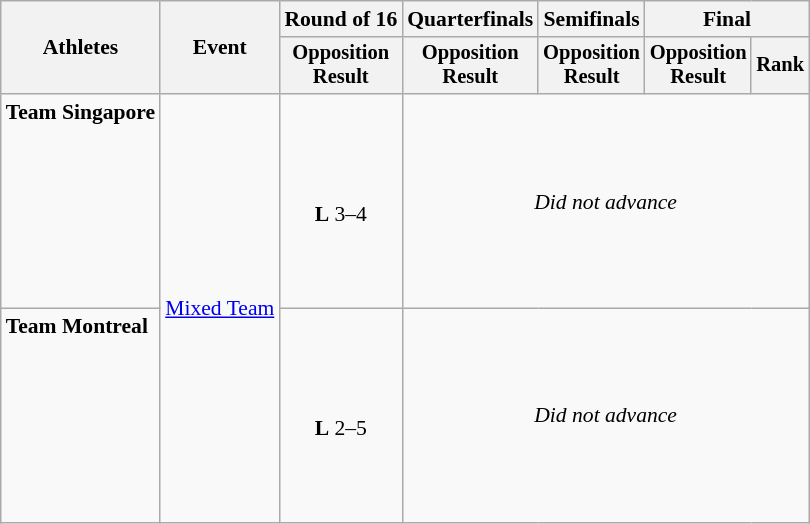<table class="wikitable" style="font-size:90%">
<tr>
<th rowspan=2>Athletes</th>
<th rowspan=2>Event</th>
<th>Round of 16</th>
<th>Quarterfinals</th>
<th>Semifinals</th>
<th colspan=2>Final</th>
</tr>
<tr style="font-size:95%">
<th>Opposition<br>Result</th>
<th>Opposition<br>Result</th>
<th>Opposition<br>Result</th>
<th>Opposition<br>Result</th>
<th>Rank</th>
</tr>
<tr align=center>
<td align=left><strong>Team Singapore</strong><br><br> <br><br><br><br><br><br></td>
<td rowspan=2 align=left><a href='#'>Mixed Team</a></td>
<td><br><strong>L</strong> 3–4</td>
<td colspan=4><em>Did not advance</em></td>
</tr>
<tr align=center>
<td align=left><strong>Team Montreal</strong><br><br> <br><br><br><br><br><br></td>
<td><br><strong>L</strong> 2–5</td>
<td colspan=4><em>Did not advance</em></td>
</tr>
</table>
